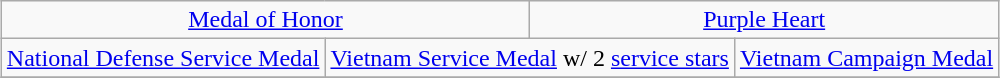<table class="wikitable" style="margin:1em auto; text-align:center;">
<tr>
<td colspan="3"><a href='#'>Medal of Honor</a></td>
<td colspan="3"><a href='#'>Purple Heart</a></td>
</tr>
<tr>
<td colspan="2"><a href='#'>National Defense Service Medal</a></td>
<td colspan="2"><a href='#'>Vietnam Service Medal</a> w/ 2 <a href='#'>service stars</a></td>
<td colspan="2"><a href='#'>Vietnam Campaign Medal</a></td>
</tr>
<tr>
</tr>
</table>
